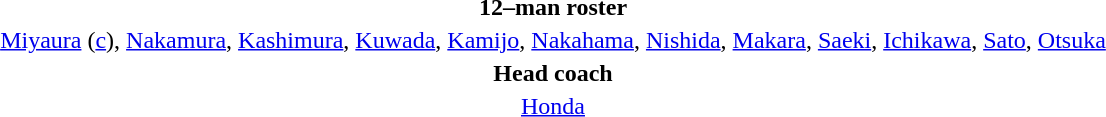<table style="text-align:center; margin-top:2em; margin-left:auto; margin-right:auto">
<tr>
<td><strong>12–man roster</strong></td>
</tr>
<tr>
<td><a href='#'>Miyaura</a> (<a href='#'>c</a>), <a href='#'>Nakamura</a>, <a href='#'>Kashimura</a>, <a href='#'>Kuwada</a>, <a href='#'>Kamijo</a>, <a href='#'>Nakahama</a>, <a href='#'>Nishida</a>, <a href='#'>Makara</a>, <a href='#'>Saeki</a>, <a href='#'>Ichikawa</a>, <a href='#'>Sato</a>, <a href='#'>Otsuka</a></td>
</tr>
<tr>
<td><strong>Head coach</strong></td>
</tr>
<tr>
<td><a href='#'>Honda</a></td>
</tr>
</table>
